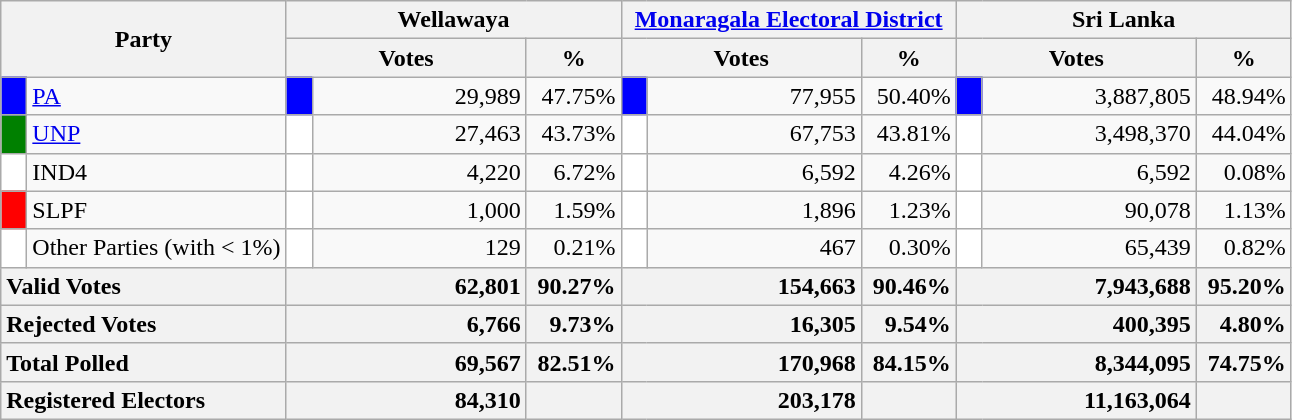<table class="wikitable">
<tr>
<th colspan="2" width="144px"rowspan="2">Party</th>
<th colspan="3" width="216px">Wellawaya</th>
<th colspan="3" width="216px"><a href='#'>Monaragala Electoral District</a></th>
<th colspan="3" width="216px">Sri Lanka</th>
</tr>
<tr>
<th colspan="2" width="144px">Votes</th>
<th>%</th>
<th colspan="2" width="144px">Votes</th>
<th>%</th>
<th colspan="2" width="144px">Votes</th>
<th>%</th>
</tr>
<tr>
<td style="background-color:blue;" width="10px"></td>
<td style="text-align:left;"><a href='#'>PA</a></td>
<td style="background-color:blue;" width="10px"></td>
<td style="text-align:right;">29,989</td>
<td style="text-align:right;">47.75%</td>
<td style="background-color:blue;" width="10px"></td>
<td style="text-align:right;">77,955</td>
<td style="text-align:right;">50.40%</td>
<td style="background-color:blue;" width="10px"></td>
<td style="text-align:right;">3,887,805</td>
<td style="text-align:right;">48.94%</td>
</tr>
<tr>
<td style="background-color:green;" width="10px"></td>
<td style="text-align:left;"><a href='#'>UNP</a></td>
<td style="background-color:white;" width="10px"></td>
<td style="text-align:right;">27,463</td>
<td style="text-align:right;">43.73%</td>
<td style="background-color:white;" width="10px"></td>
<td style="text-align:right;">67,753</td>
<td style="text-align:right;">43.81%</td>
<td style="background-color:white;" width="10px"></td>
<td style="text-align:right;">3,498,370</td>
<td style="text-align:right;">44.04%</td>
</tr>
<tr>
<td style="background-color:white;" width="10px"></td>
<td style="text-align:left;">IND4</td>
<td style="background-color:white;" width="10px"></td>
<td style="text-align:right;">4,220</td>
<td style="text-align:right;">6.72%</td>
<td style="background-color:white;" width="10px"></td>
<td style="text-align:right;">6,592</td>
<td style="text-align:right;">4.26%</td>
<td style="background-color:white;" width="10px"></td>
<td style="text-align:right;">6,592</td>
<td style="text-align:right;">0.08%</td>
</tr>
<tr>
<td style="background-color:red;" width="10px"></td>
<td style="text-align:left;">SLPF</td>
<td style="background-color:white;" width="10px"></td>
<td style="text-align:right;">1,000</td>
<td style="text-align:right;">1.59%</td>
<td style="background-color:white;" width="10px"></td>
<td style="text-align:right;">1,896</td>
<td style="text-align:right;">1.23%</td>
<td style="background-color:white;" width="10px"></td>
<td style="text-align:right;">90,078</td>
<td style="text-align:right;">1.13%</td>
</tr>
<tr>
<td style="background-color:white;" width="10px"></td>
<td style="text-align:left;">Other Parties (with < 1%)</td>
<td style="background-color:white;" width="10px"></td>
<td style="text-align:right;">129</td>
<td style="text-align:right;">0.21%</td>
<td style="background-color:white;" width="10px"></td>
<td style="text-align:right;">467</td>
<td style="text-align:right;">0.30%</td>
<td style="background-color:white;" width="10px"></td>
<td style="text-align:right;">65,439</td>
<td style="text-align:right;">0.82%</td>
</tr>
<tr>
<th colspan="2" width="144px"style="text-align:left;">Valid Votes</th>
<th style="text-align:right;"colspan="2" width="144px">62,801</th>
<th style="text-align:right;">90.27%</th>
<th style="text-align:right;"colspan="2" width="144px">154,663</th>
<th style="text-align:right;">90.46%</th>
<th style="text-align:right;"colspan="2" width="144px">7,943,688</th>
<th style="text-align:right;">95.20%</th>
</tr>
<tr>
<th colspan="2" width="144px"style="text-align:left;">Rejected Votes</th>
<th style="text-align:right;"colspan="2" width="144px">6,766</th>
<th style="text-align:right;">9.73%</th>
<th style="text-align:right;"colspan="2" width="144px">16,305</th>
<th style="text-align:right;">9.54%</th>
<th style="text-align:right;"colspan="2" width="144px">400,395</th>
<th style="text-align:right;">4.80%</th>
</tr>
<tr>
<th colspan="2" width="144px"style="text-align:left;">Total Polled</th>
<th style="text-align:right;"colspan="2" width="144px">69,567</th>
<th style="text-align:right;">82.51%</th>
<th style="text-align:right;"colspan="2" width="144px">170,968</th>
<th style="text-align:right;">84.15%</th>
<th style="text-align:right;"colspan="2" width="144px">8,344,095</th>
<th style="text-align:right;">74.75%</th>
</tr>
<tr>
<th colspan="2" width="144px"style="text-align:left;">Registered Electors</th>
<th style="text-align:right;"colspan="2" width="144px">84,310</th>
<th></th>
<th style="text-align:right;"colspan="2" width="144px">203,178</th>
<th></th>
<th style="text-align:right;"colspan="2" width="144px">11,163,064</th>
<th></th>
</tr>
</table>
